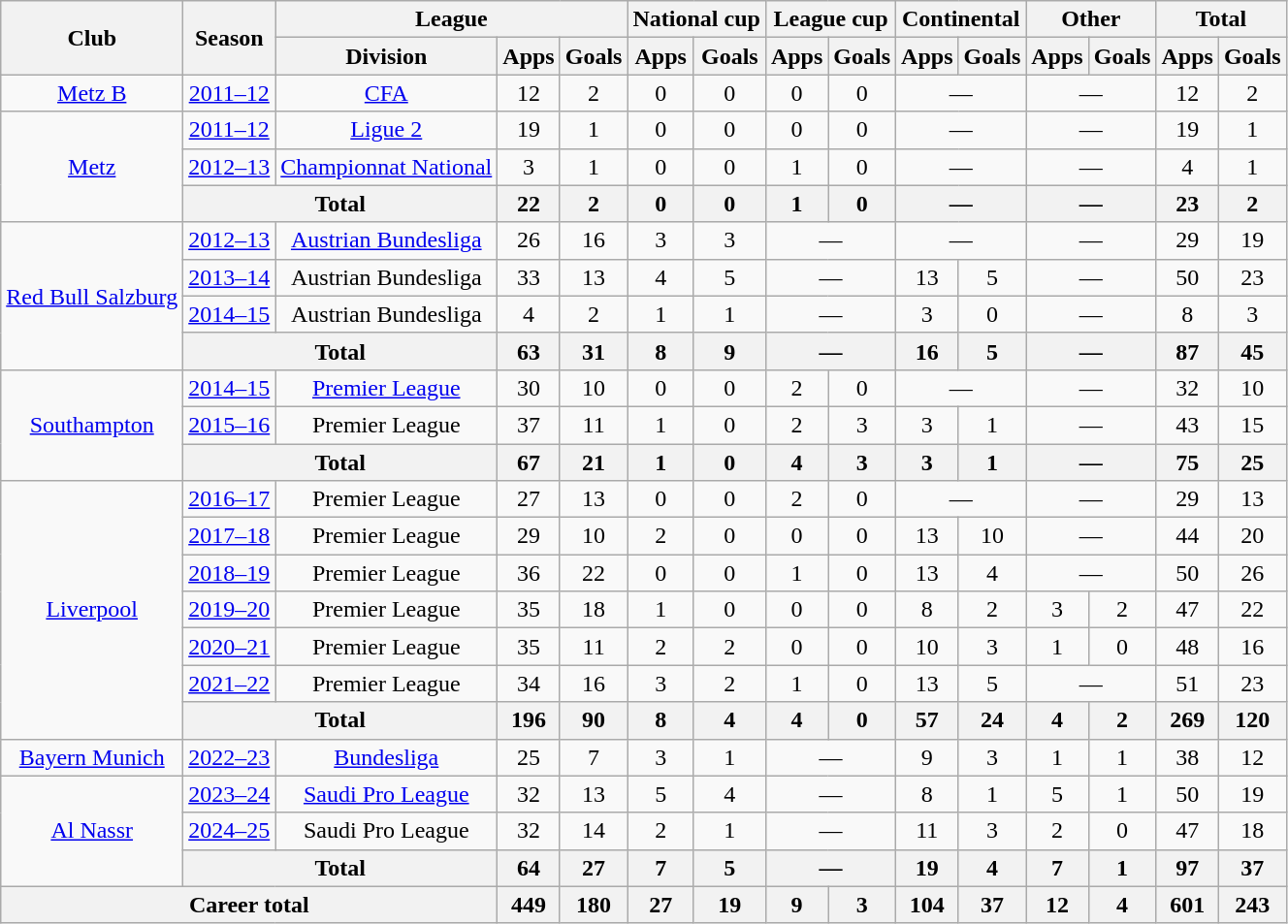<table class=wikitable style=text-align:center>
<tr>
<th rowspan="2">Club</th>
<th rowspan="2">Season</th>
<th colspan="3">League</th>
<th colspan="2">National cup</th>
<th colspan="2">League cup</th>
<th colspan="2">Continental</th>
<th colspan="2">Other</th>
<th colspan="2">Total</th>
</tr>
<tr>
<th>Division</th>
<th>Apps</th>
<th>Goals</th>
<th>Apps</th>
<th>Goals</th>
<th>Apps</th>
<th>Goals</th>
<th>Apps</th>
<th>Goals</th>
<th>Apps</th>
<th>Goals</th>
<th>Apps</th>
<th>Goals</th>
</tr>
<tr>
<td><a href='#'>Metz B</a></td>
<td><a href='#'>2011–12</a></td>
<td><a href='#'>CFA</a></td>
<td>12</td>
<td>2</td>
<td>0</td>
<td>0</td>
<td>0</td>
<td>0</td>
<td colspan="2">—</td>
<td colspan="2">—</td>
<td>12</td>
<td>2</td>
</tr>
<tr>
<td rowspan="3"><a href='#'>Metz</a></td>
<td><a href='#'>2011–12</a></td>
<td><a href='#'>Ligue 2</a></td>
<td>19</td>
<td>1</td>
<td>0</td>
<td>0</td>
<td>0</td>
<td>0</td>
<td colspan="2">—</td>
<td colspan="2">—</td>
<td>19</td>
<td>1</td>
</tr>
<tr>
<td><a href='#'>2012–13</a></td>
<td><a href='#'>Championnat National</a></td>
<td>3</td>
<td>1</td>
<td>0</td>
<td>0</td>
<td>1</td>
<td>0</td>
<td colspan="2">—</td>
<td colspan="2">—</td>
<td>4</td>
<td>1</td>
</tr>
<tr>
<th colspan="2">Total</th>
<th>22</th>
<th>2</th>
<th>0</th>
<th>0</th>
<th>1</th>
<th>0</th>
<th colspan="2">—</th>
<th colspan="2">—</th>
<th>23</th>
<th>2</th>
</tr>
<tr>
<td rowspan="4"><a href='#'>Red Bull Salzburg</a></td>
<td><a href='#'>2012–13</a></td>
<td><a href='#'>Austrian Bundesliga</a></td>
<td>26</td>
<td>16</td>
<td>3</td>
<td>3</td>
<td colspan="2">—</td>
<td colspan="2">—</td>
<td colspan=2>—</td>
<td>29</td>
<td>19</td>
</tr>
<tr>
<td><a href='#'>2013–14</a></td>
<td>Austrian Bundesliga</td>
<td>33</td>
<td>13</td>
<td>4</td>
<td>5</td>
<td colspan="2">—</td>
<td>13</td>
<td>5</td>
<td colspan="2">—</td>
<td>50</td>
<td>23</td>
</tr>
<tr>
<td><a href='#'>2014–15</a></td>
<td>Austrian Bundesliga</td>
<td>4</td>
<td>2</td>
<td>1</td>
<td>1</td>
<td colspan="2">—</td>
<td>3</td>
<td>0</td>
<td colspan="2">—</td>
<td>8</td>
<td>3</td>
</tr>
<tr>
<th colspan="2">Total</th>
<th>63</th>
<th>31</th>
<th>8</th>
<th>9</th>
<th colspan="2">—</th>
<th>16</th>
<th>5</th>
<th colspan="2">—</th>
<th>87</th>
<th>45</th>
</tr>
<tr>
<td rowspan="3"><a href='#'>Southampton</a></td>
<td><a href='#'>2014–15</a></td>
<td><a href='#'>Premier League</a></td>
<td>30</td>
<td>10</td>
<td>0</td>
<td>0</td>
<td>2</td>
<td>0</td>
<td colspan="2">—</td>
<td colspan="2">—</td>
<td>32</td>
<td>10</td>
</tr>
<tr>
<td><a href='#'>2015–16</a></td>
<td>Premier League</td>
<td>37</td>
<td>11</td>
<td>1</td>
<td>0</td>
<td>2</td>
<td>3</td>
<td>3</td>
<td>1</td>
<td colspan="2">—</td>
<td>43</td>
<td>15</td>
</tr>
<tr>
<th colspan="2">Total</th>
<th>67</th>
<th>21</th>
<th>1</th>
<th>0</th>
<th>4</th>
<th>3</th>
<th>3</th>
<th>1</th>
<th colspan="2">—</th>
<th>75</th>
<th>25</th>
</tr>
<tr>
<td rowspan="7"><a href='#'>Liverpool</a></td>
<td><a href='#'>2016–17</a></td>
<td>Premier League</td>
<td>27</td>
<td>13</td>
<td>0</td>
<td>0</td>
<td>2</td>
<td>0</td>
<td colspan="2">—</td>
<td colspan="2">—</td>
<td>29</td>
<td>13</td>
</tr>
<tr>
<td><a href='#'>2017–18</a></td>
<td>Premier League</td>
<td>29</td>
<td>10</td>
<td>2</td>
<td>0</td>
<td>0</td>
<td>0</td>
<td>13</td>
<td>10</td>
<td colspan="2">—</td>
<td>44</td>
<td>20</td>
</tr>
<tr>
<td><a href='#'>2018–19</a></td>
<td>Premier League</td>
<td>36</td>
<td>22</td>
<td>0</td>
<td>0</td>
<td>1</td>
<td>0</td>
<td>13</td>
<td>4</td>
<td colspan="2">—</td>
<td>50</td>
<td>26</td>
</tr>
<tr>
<td><a href='#'>2019–20</a></td>
<td>Premier League</td>
<td>35</td>
<td>18</td>
<td>1</td>
<td>0</td>
<td>0</td>
<td>0</td>
<td>8</td>
<td>2</td>
<td>3</td>
<td>2</td>
<td>47</td>
<td>22</td>
</tr>
<tr>
<td><a href='#'>2020–21</a></td>
<td>Premier League</td>
<td>35</td>
<td>11</td>
<td>2</td>
<td>2</td>
<td>0</td>
<td>0</td>
<td>10</td>
<td>3</td>
<td>1</td>
<td>0</td>
<td>48</td>
<td>16</td>
</tr>
<tr>
<td><a href='#'>2021–22</a></td>
<td>Premier League</td>
<td>34</td>
<td>16</td>
<td>3</td>
<td>2</td>
<td>1</td>
<td>0</td>
<td>13</td>
<td>5</td>
<td colspan="2">—</td>
<td>51</td>
<td>23</td>
</tr>
<tr>
<th colspan="2">Total</th>
<th>196</th>
<th>90</th>
<th>8</th>
<th>4</th>
<th>4</th>
<th>0</th>
<th>57</th>
<th>24</th>
<th>4</th>
<th>2</th>
<th>269</th>
<th>120</th>
</tr>
<tr>
<td><a href='#'>Bayern Munich</a></td>
<td><a href='#'>2022–23</a></td>
<td><a href='#'>Bundesliga</a></td>
<td>25</td>
<td>7</td>
<td>3</td>
<td>1</td>
<td colspan="2">—</td>
<td>9</td>
<td>3</td>
<td>1</td>
<td>1</td>
<td>38</td>
<td>12</td>
</tr>
<tr>
<td rowspan="3"><a href='#'>Al Nassr</a></td>
<td><a href='#'>2023–24</a></td>
<td><a href='#'>Saudi Pro League</a></td>
<td>32</td>
<td>13</td>
<td>5</td>
<td>4</td>
<td colspan="2">—</td>
<td>8</td>
<td>1</td>
<td>5</td>
<td>1</td>
<td>50</td>
<td>19</td>
</tr>
<tr>
<td><a href='#'>2024–25</a></td>
<td>Saudi Pro League</td>
<td>32</td>
<td>14</td>
<td>2</td>
<td>1</td>
<td colspan="2">—</td>
<td>11</td>
<td>3</td>
<td>2</td>
<td>0</td>
<td>47</td>
<td>18</td>
</tr>
<tr>
<th colspan="2">Total</th>
<th>64</th>
<th>27</th>
<th>7</th>
<th>5</th>
<th colspan="2">—</th>
<th>19</th>
<th>4</th>
<th>7</th>
<th>1</th>
<th>97</th>
<th>37</th>
</tr>
<tr>
<th colspan="3">Career total</th>
<th>449</th>
<th>180</th>
<th>27</th>
<th>19</th>
<th>9</th>
<th>3</th>
<th>104</th>
<th>37</th>
<th>12</th>
<th>4</th>
<th>601</th>
<th>243</th>
</tr>
</table>
